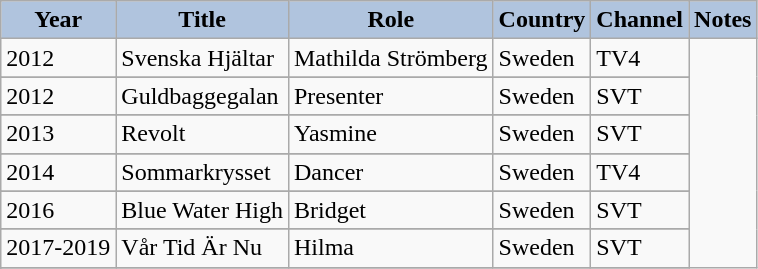<table class="wikitable">
<tr>
<th style="background:#B0C4DE;">Year</th>
<th style="background:#B0C4DE;">Title</th>
<th style="background:#B0C4DE;">Role</th>
<th style="background:#B0C4DE;">Country</th>
<th style="background:#B0C4DE;">Channel</th>
<th style="background:#B0C4DE;">Notes</th>
</tr>
<tr>
<td>2012</td>
<td>Svenska Hjältar</td>
<td>Mathilda Strömberg</td>
<td>Sweden</td>
<td>TV4</td>
</tr>
<tr>
</tr>
<tr>
<td>2012</td>
<td>Guldbaggegalan</td>
<td>Presenter</td>
<td>Sweden</td>
<td>SVT</td>
</tr>
<tr>
</tr>
<tr>
<td>2013</td>
<td>Revolt</td>
<td>Yasmine</td>
<td>Sweden</td>
<td>SVT</td>
</tr>
<tr>
</tr>
<tr>
</tr>
<tr>
<td>2014</td>
<td>Sommarkrysset</td>
<td>Dancer</td>
<td>Sweden</td>
<td>TV4</td>
</tr>
<tr>
</tr>
<tr>
</tr>
<tr>
<td>2016</td>
<td>Blue Water High</td>
<td>Bridget</td>
<td>Sweden</td>
<td>SVT</td>
</tr>
<tr>
</tr>
<tr>
</tr>
<tr>
<td>2017-2019</td>
<td>Vår Tid Är Nu</td>
<td>Hilma</td>
<td>Sweden</td>
<td>SVT</td>
</tr>
<tr>
</tr>
<tr>
</tr>
<tr>
</tr>
</table>
